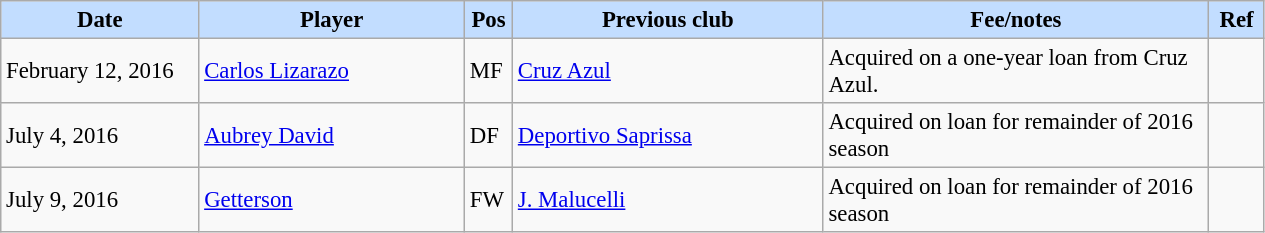<table class="wikitable" style="text-align:left; font-size:95%;">
<tr>
<th style="background:#c2ddff; width:125px;">Date</th>
<th style="background:#c2ddff; width:170px;">Player</th>
<th style="background:#c2ddff; width:25px;">Pos</th>
<th style="background:#c2ddff; width:200px;">Previous club</th>
<th style="background:#c2ddff; width:250px;">Fee/notes</th>
<th style="background:#c2ddff; width:30px;">Ref</th>
</tr>
<tr>
<td>February 12, 2016</td>
<td> <a href='#'>Carlos Lizarazo</a></td>
<td>MF</td>
<td> <a href='#'>Cruz Azul</a></td>
<td>Acquired on a one-year loan from Cruz Azul.</td>
<td></td>
</tr>
<tr>
<td>July 4, 2016</td>
<td> <a href='#'>Aubrey David</a></td>
<td>DF</td>
<td> <a href='#'>Deportivo Saprissa</a></td>
<td>Acquired on loan for remainder of 2016 season</td>
<td></td>
</tr>
<tr>
<td>July 9, 2016</td>
<td> <a href='#'>Getterson</a></td>
<td>FW</td>
<td> <a href='#'>J. Malucelli</a></td>
<td>Acquired on loan for remainder of 2016 season</td>
<td></td>
</tr>
</table>
